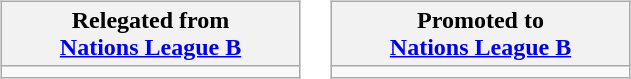<table>
<tr style="vertical-align:top">
<td><br><table class="wikitable" style="width:200px">
<tr>
<th>Relegated from<br><a href='#'>Nations League B</a></th>
</tr>
<tr>
<td></td>
</tr>
</table>
</td>
<td><br><table class="wikitable" style="width:200px">
<tr>
<th>Promoted to<br><a href='#'>Nations League B</a></th>
</tr>
<tr>
<td></td>
</tr>
</table>
</td>
</tr>
</table>
